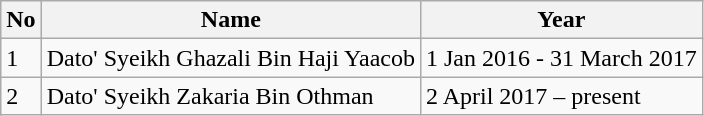<table class="wikitable">
<tr>
<th>No</th>
<th>Name</th>
<th>Year</th>
</tr>
<tr>
<td>1</td>
<td>Dato' Syeikh Ghazali Bin Haji Yaacob</td>
<td>1 Jan 2016 - 31 March 2017</td>
</tr>
<tr>
<td>2</td>
<td>Dato' Syeikh Zakaria Bin Othman</td>
<td>2 April 2017 – present</td>
</tr>
</table>
